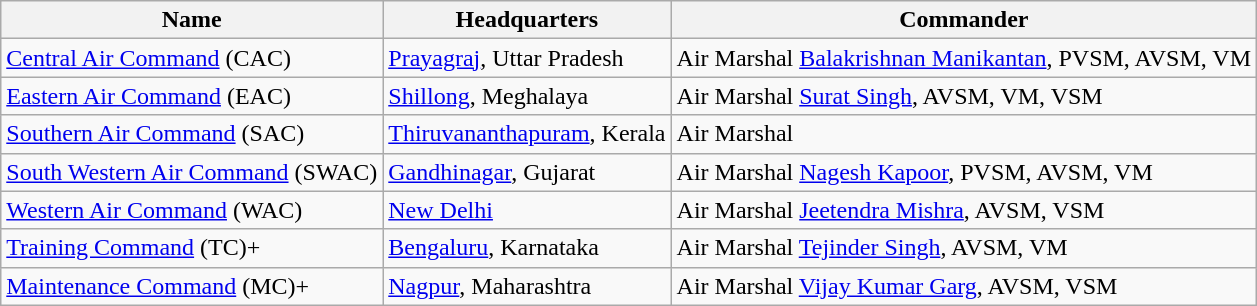<table class="wikitable sortable">
<tr>
<th>Name</th>
<th>Headquarters</th>
<th>Commander</th>
</tr>
<tr>
<td><a href='#'>Central Air Command</a> (CAC)</td>
<td><a href='#'>Prayagraj</a>, Uttar Pradesh</td>
<td>Air Marshal <a href='#'>Balakrishnan Manikantan</a>, PVSM, AVSM, VM</td>
</tr>
<tr>
<td><a href='#'>Eastern Air Command</a> (EAC)</td>
<td><a href='#'>Shillong</a>, Meghalaya</td>
<td>Air Marshal <a href='#'>Surat Singh</a>, AVSM, VM, VSM</td>
</tr>
<tr>
<td><a href='#'>Southern Air Command</a> (SAC)</td>
<td><a href='#'>Thiruvananthapuram</a>, Kerala</td>
<td>Air Marshal</td>
</tr>
<tr>
<td><a href='#'>South Western Air Command</a> (SWAC)</td>
<td><a href='#'>Gandhinagar</a>, Gujarat</td>
<td>Air Marshal <a href='#'>Nagesh Kapoor</a>, PVSM, AVSM, VM</td>
</tr>
<tr>
<td><a href='#'>Western Air Command</a> (WAC)</td>
<td><a href='#'>New Delhi</a></td>
<td>Air Marshal <a href='#'>Jeetendra Mishra</a>, AVSM, VSM</td>
</tr>
<tr>
<td><a href='#'>Training Command</a> (TC)+</td>
<td><a href='#'>Bengaluru</a>, Karnataka</td>
<td>Air Marshal <a href='#'>Tejinder Singh</a>, AVSM, VM</td>
</tr>
<tr>
<td><a href='#'>Maintenance Command</a> (MC)+</td>
<td><a href='#'>Nagpur</a>, Maharashtra</td>
<td>Air Marshal <a href='#'>Vijay Kumar Garg</a>, AVSM, VSM</td>
</tr>
</table>
